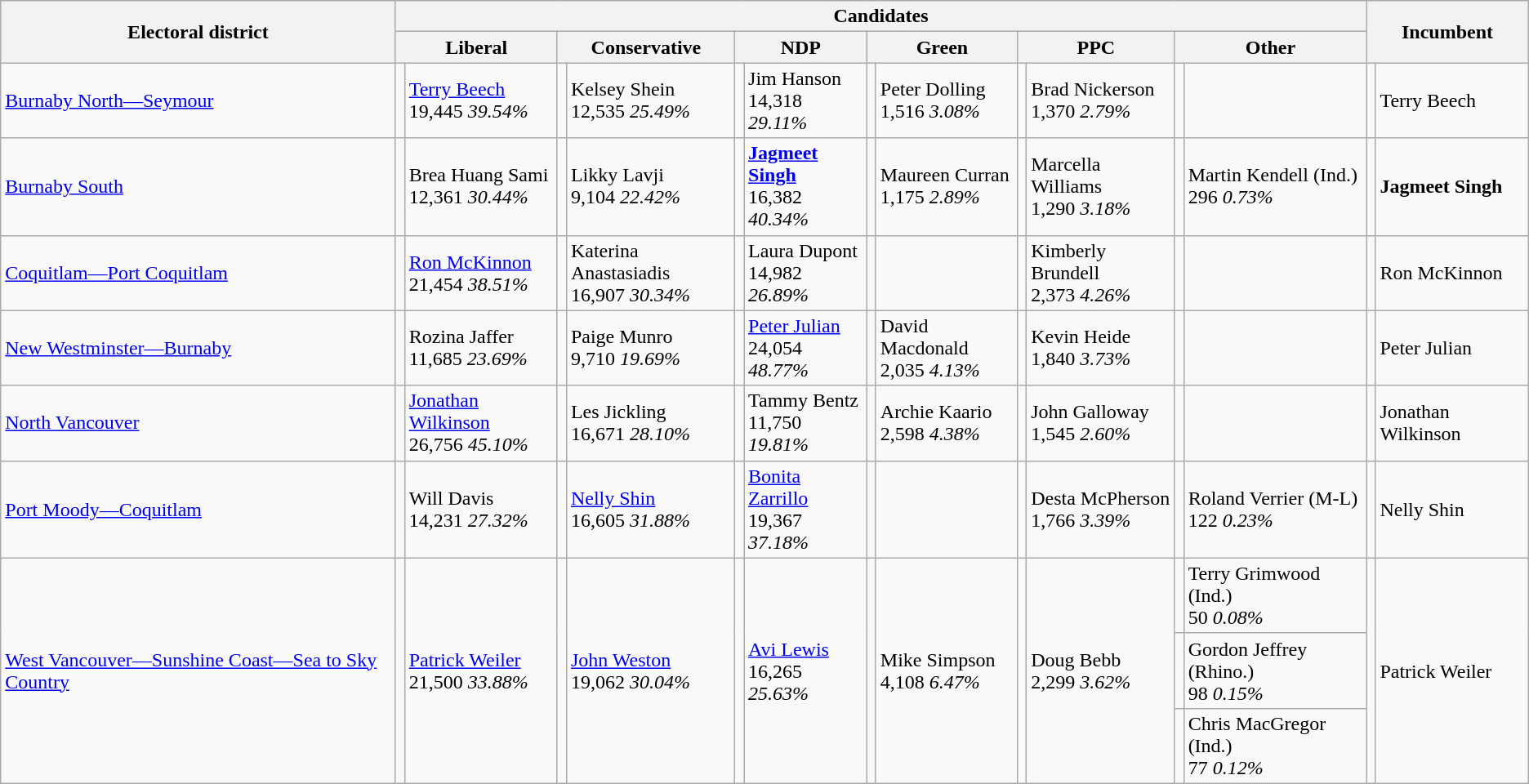<table class="wikitable">
<tr>
<th rowspan="2">Electoral district</th>
<th colspan="12">Candidates</th>
<th colspan="2" rowspan="2">Incumbent</th>
</tr>
<tr>
<th colspan="2">Liberal</th>
<th colspan="2">Conservative</th>
<th colspan="2">NDP</th>
<th colspan="2">Green</th>
<th colspan="2">PPC</th>
<th colspan="2">Other</th>
</tr>
<tr>
<td><a href='#'>Burnaby North—Seymour</a></td>
<td></td>
<td><a href='#'>Terry Beech</a><br>19,445
<em>39.54%</em></td>
<td></td>
<td>Kelsey Shein<br>12,535
<em>25.49%</em></td>
<td></td>
<td>Jim Hanson<br>14,318
<em>29.11%</em></td>
<td></td>
<td>Peter Dolling<br>1,516
<em>3.08%</em></td>
<td></td>
<td>Brad Nickerson<br>1,370
<em>2.79%</em></td>
<td></td>
<td></td>
<td></td>
<td>Terry Beech</td>
</tr>
<tr>
<td><a href='#'>Burnaby South</a></td>
<td></td>
<td>Brea Huang Sami<br>12,361
<em>30.44%</em></td>
<td></td>
<td>Likky Lavji<br>9,104
<em>22.42%</em></td>
<td></td>
<td><strong><a href='#'>Jagmeet Singh</a></strong><br>16,382
<em>40.34%</em></td>
<td></td>
<td>Maureen Curran<br>1,175
<em>2.89%</em></td>
<td></td>
<td>Marcella Williams<br>1,290
<em>3.18%</em></td>
<td></td>
<td>Martin Kendell (Ind.)<br>296
<em>0.73%</em></td>
<td></td>
<td><strong>Jagmeet Singh</strong></td>
</tr>
<tr>
<td><a href='#'>Coquitlam—Port Coquitlam</a></td>
<td></td>
<td><a href='#'>Ron McKinnon</a><br>21,454
<em>38.51%</em></td>
<td></td>
<td>Katerina Anastasiadis<br>16,907
<em>30.34%</em></td>
<td></td>
<td>Laura Dupont<br>14,982
<em>26.89%</em></td>
<td></td>
<td></td>
<td></td>
<td>Kimberly Brundell<br>2,373
<em>4.26%</em></td>
<td></td>
<td></td>
<td></td>
<td>Ron McKinnon</td>
</tr>
<tr>
<td><a href='#'>New Westminster—Burnaby</a></td>
<td></td>
<td>Rozina Jaffer<br>11,685
<em>23.69%</em></td>
<td></td>
<td>Paige Munro<br>9,710
<em>19.69%</em></td>
<td></td>
<td><a href='#'>Peter Julian</a><br>24,054
<em>48.77%</em></td>
<td></td>
<td>David Macdonald<br>2,035
<em>4.13%</em></td>
<td></td>
<td>Kevin Heide<br>1,840
<em>3.73%</em></td>
<td></td>
<td></td>
<td></td>
<td>Peter Julian</td>
</tr>
<tr>
<td><a href='#'>North Vancouver</a></td>
<td></td>
<td><a href='#'>Jonathan Wilkinson</a><br>26,756
<em>45.10%</em></td>
<td></td>
<td>Les Jickling<br>16,671
<em>28.10%</em></td>
<td></td>
<td>Tammy Bentz<br>11,750
<em>19.81%</em></td>
<td></td>
<td>Archie Kaario<br>2,598
<em>4.38%</em></td>
<td></td>
<td>John Galloway<br>1,545
<em>2.60%</em></td>
<td></td>
<td></td>
<td></td>
<td>Jonathan Wilkinson</td>
</tr>
<tr>
<td><a href='#'>Port Moody—Coquitlam</a></td>
<td></td>
<td>Will Davis<br>14,231
<em>27.32%</em></td>
<td></td>
<td><a href='#'>Nelly Shin</a><br>16,605
<em>31.88%</em></td>
<td></td>
<td><a href='#'>Bonita Zarrillo</a><br>19,367
<em>37.18%</em></td>
<td></td>
<td></td>
<td></td>
<td>Desta McPherson<br>1,766
<em>3.39%</em></td>
<td></td>
<td>Roland Verrier (M-L)<br>122
<em>0.23%</em></td>
<td></td>
<td>Nelly Shin</td>
</tr>
<tr>
<td rowspan="3"><a href='#'>West Vancouver—Sunshine Coast—Sea to Sky Country</a></td>
<td rowspan="3"></td>
<td rowspan="3"><a href='#'>Patrick Weiler</a><br>21,500
<em>33.88%</em></td>
<td rowspan="3"></td>
<td rowspan="3"><a href='#'>John Weston</a><br>19,062
<em>30.04%</em></td>
<td rowspan="3"></td>
<td rowspan="3"><a href='#'>Avi Lewis</a><br>16,265
<em>25.63%</em></td>
<td rowspan="3"></td>
<td rowspan="3">Mike Simpson<br>4,108
<em>6.47%</em></td>
<td rowspan="3"></td>
<td rowspan="3">Doug Bebb<br>2,299
<em>3.62%</em></td>
<td></td>
<td>Terry Grimwood (Ind.)<br>50 <em>0.08%</em></td>
<td rowspan="3"></td>
<td rowspan="3">Patrick Weiler</td>
</tr>
<tr>
<td></td>
<td>Gordon Jeffrey (Rhino.)<br>98 <em>0.15%</em></td>
</tr>
<tr>
<td></td>
<td>Chris MacGregor (Ind.)<br>77 <em>0.12%</em></td>
</tr>
</table>
